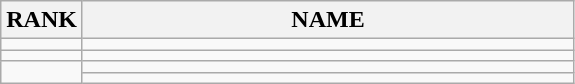<table class="wikitable">
<tr>
<th>RANK</th>
<th style="width: 20em">NAME</th>
</tr>
<tr>
<td align="center"></td>
<td></td>
</tr>
<tr>
<td align="center"></td>
<td></td>
</tr>
<tr>
<td rowspan=2 align="center"></td>
<td></td>
</tr>
<tr>
<td></td>
</tr>
</table>
